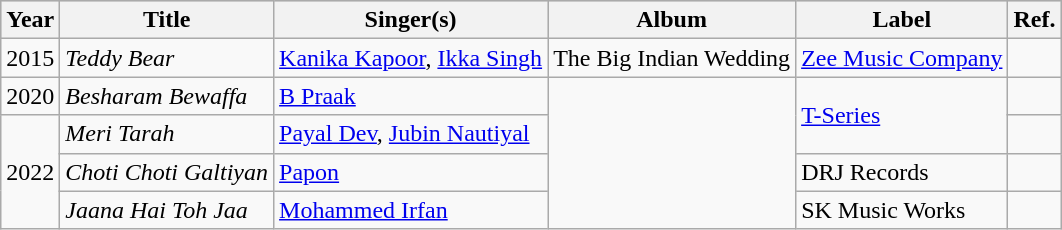<table class="wikitable sortable plainrowheaders" id="filmography">
<tr style="background:#ccc; text-align:center;">
<th scope="col" class="unsortable">Year</th>
<th scope="col" class="unsortable">Title</th>
<th scope="col" class="unsortable">Singer(s)</th>
<th scope="col" class="unsortable">Album</th>
<th>Label</th>
<th scope="col" class="unsortable">Ref.</th>
</tr>
<tr>
<td>2015</td>
<td scope="row"><em>Teddy Bear</em></td>
<td><a href='#'>Kanika Kapoor</a>, <a href='#'>Ikka Singh</a></td>
<td>The Big Indian Wedding</td>
<td><a href='#'>Zee Music Company</a></td>
<td style="text-align: center;"></td>
</tr>
<tr>
<td>2020</td>
<td><em>Besharam Bewaffa</em></td>
<td><a href='#'>B Praak</a></td>
<td rowspan="4"></td>
<td rowspan="2"><a href='#'>T-Series</a></td>
<td style="text-align: center;"></td>
</tr>
<tr>
<td rowspan="3">2022</td>
<td><em>Meri Tarah</em></td>
<td><a href='#'>Payal Dev</a>, <a href='#'>Jubin Nautiyal</a></td>
<td style="text-align: center;"></td>
</tr>
<tr>
<td><em>Choti Choti Galtiyan</em></td>
<td><a href='#'>Papon</a></td>
<td>DRJ Records</td>
<td style="text-align: center;"></td>
</tr>
<tr>
<td><em>Jaana Hai Toh Jaa</em></td>
<td><a href='#'>Mohammed Irfan</a></td>
<td>SK Music Works</td>
<td style="text-align: center;"></td>
</tr>
</table>
